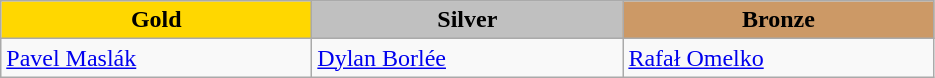<table class="wikitable" style="text-align:left">
<tr align="center">
<td width=200 bgcolor=gold><strong>Gold</strong></td>
<td width=200 bgcolor=silver><strong>Silver</strong></td>
<td width=200 bgcolor=CC9966><strong>Bronze</strong></td>
</tr>
<tr>
<td><a href='#'>Pavel Maslák</a><br><em></em></td>
<td><a href='#'>Dylan Borlée</a><br><em></em></td>
<td><a href='#'>Rafał Omelko</a><br><em></em></td>
</tr>
</table>
